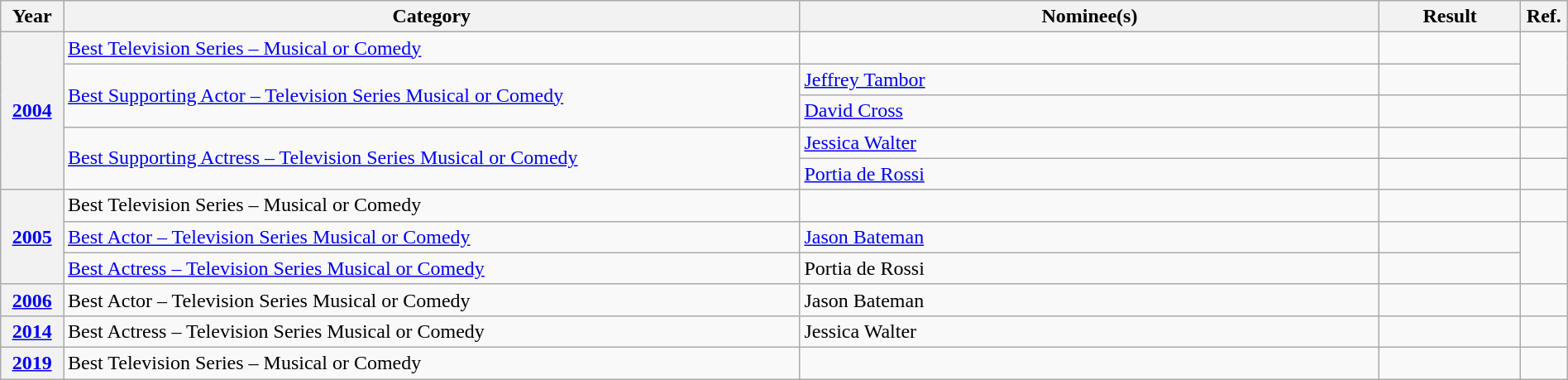<table class="wikitable plainrowheaders" width=100%>
<tr>
<th scope="col" width="4%">Year</th>
<th scope="col" width="47%">Category</th>
<th scope="col" width="37%">Nominee(s)</th>
<th scope="col" width="9%">Result</th>
<th scope="col" width="3%">Ref.</th>
</tr>
<tr>
<th scope=row rowspan=5><a href='#'>2004</a></th>
<td><a href='#'>Best Television Series – Musical or Comedy</a></td>
<td></td>
<td></td>
<td rowspan=2 style="text-align:center;"></td>
</tr>
<tr>
<td rowspan=2><a href='#'>Best Supporting Actor – Television Series Musical or Comedy</a></td>
<td><a href='#'>Jeffrey Tambor</a></td>
<td></td>
</tr>
<tr>
<td><a href='#'>David Cross</a></td>
<td></td>
<td style="text-align:center;"></td>
</tr>
<tr>
<td rowspan=2><a href='#'>Best Supporting Actress – Television Series Musical or Comedy</a></td>
<td><a href='#'>Jessica Walter</a></td>
<td></td>
<td style="text-align:center;"></td>
</tr>
<tr>
<td><a href='#'>Portia de Rossi</a></td>
<td></td>
<td style="text-align:center;"></td>
</tr>
<tr>
<th scope=row rowspan=3><a href='#'>2005</a></th>
<td>Best Television Series – Musical or Comedy</td>
<td></td>
<td></td>
<td style="text-align:center;"></td>
</tr>
<tr>
<td><a href='#'>Best Actor – Television Series Musical or Comedy</a></td>
<td><a href='#'>Jason Bateman</a></td>
<td></td>
<td rowspan=2 style="text-align:center;"></td>
</tr>
<tr>
<td><a href='#'>Best Actress – Television Series Musical or Comedy</a></td>
<td>Portia de Rossi</td>
<td></td>
</tr>
<tr>
<th scope="row"><a href='#'>2006</a></th>
<td>Best Actor – Television Series Musical or Comedy</td>
<td>Jason Bateman</td>
<td></td>
<td style="text-align:center;"></td>
</tr>
<tr>
<th scope="row"><a href='#'>2014</a></th>
<td>Best Actress – Television Series Musical or Comedy</td>
<td>Jessica Walter</td>
<td></td>
<td style="text-align:center;"></td>
</tr>
<tr>
<th scope="row"><a href='#'>2019</a></th>
<td>Best Television Series – Musical or Comedy</td>
<td></td>
<td></td>
<td style="text-align:center;"></td>
</tr>
</table>
